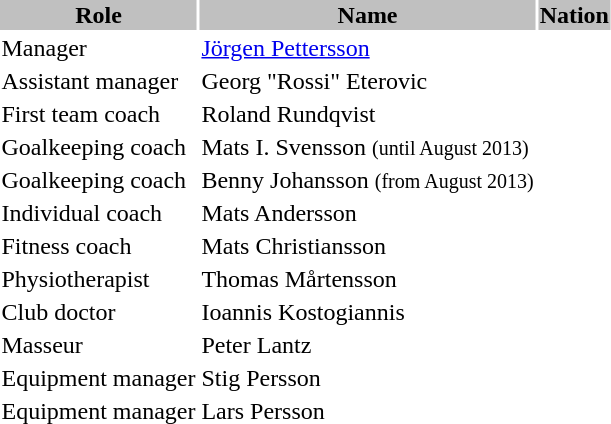<table class="toccolours">
<tr>
<th style="background:silver;">Role</th>
<th style="background:silver;">Name</th>
<th style="background:silver;">Nation</th>
</tr>
<tr>
<td>Manager</td>
<td><a href='#'>Jörgen Pettersson</a></td>
<td></td>
</tr>
<tr>
<td>Assistant manager</td>
<td>Georg "Rossi" Eterovic</td>
<td></td>
</tr>
<tr>
<td>First team coach</td>
<td>Roland Rundqvist</td>
<td></td>
</tr>
<tr>
<td>Goalkeeping coach</td>
<td>Mats I. Svensson <small>(until August 2013)</small></td>
<td></td>
</tr>
<tr>
<td>Goalkeeping coach</td>
<td>Benny Johansson <small>(from August 2013)</small></td>
<td></td>
</tr>
<tr>
<td>Individual coach</td>
<td>Mats Andersson</td>
<td></td>
</tr>
<tr>
<td>Fitness coach</td>
<td>Mats Christiansson</td>
<td></td>
</tr>
<tr>
<td>Physiotherapist</td>
<td>Thomas Mårtensson</td>
<td></td>
</tr>
<tr>
<td>Club doctor</td>
<td>Ioannis Kostogiannis</td>
<td></td>
</tr>
<tr>
<td>Masseur</td>
<td>Peter Lantz</td>
<td></td>
</tr>
<tr>
<td>Equipment manager</td>
<td>Stig Persson</td>
<td></td>
</tr>
<tr>
<td>Equipment manager</td>
<td>Lars Persson</td>
<td></td>
</tr>
</table>
